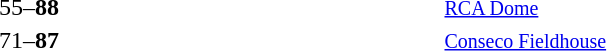<table style="text-align:center">
<tr>
<th width=200></th>
<th width=30></th>
<th width=70></th>
<th width=30></th>
<th width=200></th>
<th></th>
</tr>
<tr>
<td align=right></td>
<td></td>
<td>55–<strong>88</strong></td>
<td></td>
<td align=left><strong></strong></td>
<td align=left><small><a href='#'>RCA Dome</a></small></td>
</tr>
<tr>
<td align=right></td>
<td></td>
<td>71–<strong>87</strong></td>
<td></td>
<td align=left><strong></strong></td>
<td align=left><small><a href='#'>Conseco Fieldhouse</a></small></td>
</tr>
</table>
